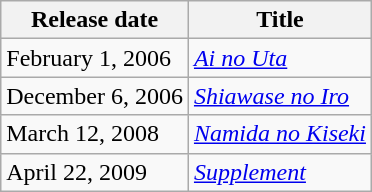<table class="wikitable">
<tr>
<th>Release date</th>
<th>Title</th>
</tr>
<tr>
<td>February 1, 2006</td>
<td><em><a href='#'>Ai no Uta</a></em></td>
</tr>
<tr>
<td>December 6, 2006</td>
<td><em><a href='#'>Shiawase no Iro</a></em></td>
</tr>
<tr>
<td>March 12, 2008</td>
<td><em><a href='#'>Namida no Kiseki</a></em></td>
</tr>
<tr>
<td>April 22, 2009</td>
<td><em><a href='#'>Supplement</a></em></td>
</tr>
</table>
